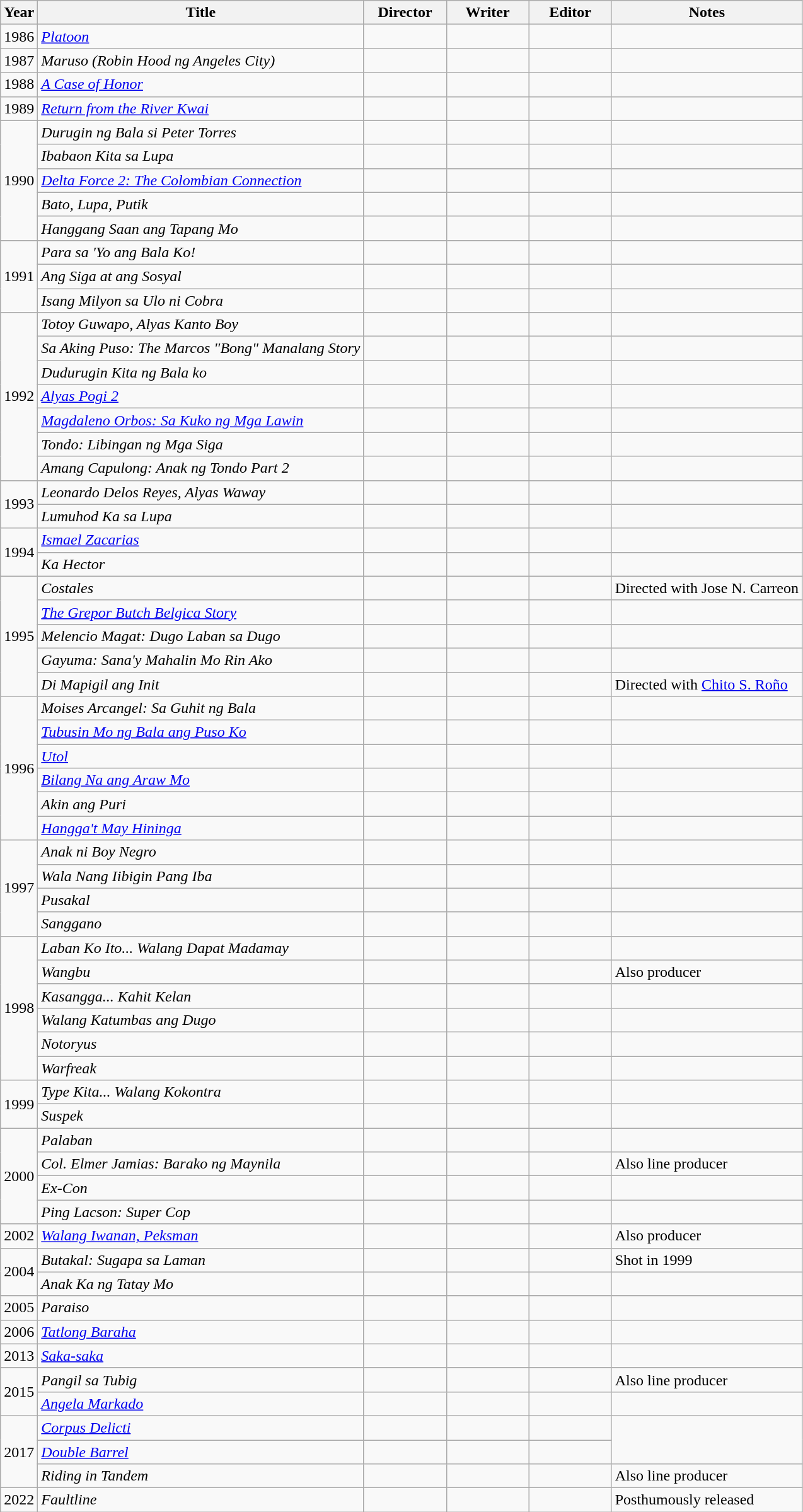<table class="wikitable">
<tr>
<th>Year</th>
<th>Title</th>
<th width="80">Director</th>
<th width="80">Writer</th>
<th width="80">Editor</th>
<th class=unsortable>Notes</th>
</tr>
<tr>
<td>1986</td>
<td><em><a href='#'>Platoon</a></em></td>
<td></td>
<td></td>
<td></td>
<td></td>
</tr>
<tr>
<td>1987</td>
<td><em>Maruso (Robin Hood ng Angeles City)</em></td>
<td></td>
<td></td>
<td></td>
<td></td>
</tr>
<tr>
<td>1988</td>
<td><em><a href='#'>A Case of Honor</a></em></td>
<td></td>
<td></td>
<td></td>
<td></td>
</tr>
<tr>
<td>1989</td>
<td><em><a href='#'>Return from the River Kwai</a></em></td>
<td></td>
<td></td>
<td></td>
<td></td>
</tr>
<tr>
<td rowspan="5">1990</td>
<td><em>Durugin ng Bala si Peter Torres</em></td>
<td></td>
<td></td>
<td></td>
<td></td>
</tr>
<tr>
<td><em>Ibabaon Kita sa Lupa</em></td>
<td></td>
<td></td>
<td></td>
<td></td>
</tr>
<tr>
<td><em><a href='#'>Delta Force 2: The Colombian Connection</a></em></td>
<td></td>
<td></td>
<td></td>
<td></td>
</tr>
<tr>
<td><em>Bato, Lupa, Putik</em></td>
<td></td>
<td></td>
<td></td>
<td></td>
</tr>
<tr>
<td><em>Hanggang Saan ang Tapang Mo</em></td>
<td></td>
<td></td>
<td></td>
<td></td>
</tr>
<tr>
<td rowspan="3">1991</td>
<td><em>Para sa 'Yo ang Bala Ko!</em></td>
<td></td>
<td></td>
<td></td>
<td></td>
</tr>
<tr>
<td><em>Ang Siga at ang Sosyal</em></td>
<td></td>
<td></td>
<td></td>
<td></td>
</tr>
<tr>
<td><em>Isang Milyon sa Ulo ni Cobra</em></td>
<td></td>
<td></td>
<td></td>
<td></td>
</tr>
<tr>
<td rowspan="7">1992</td>
<td><em>Totoy Guwapo, Alyas Kanto Boy</em></td>
<td></td>
<td></td>
<td></td>
<td></td>
</tr>
<tr>
<td><em>Sa Aking Puso: The Marcos "Bong" Manalang Story</em></td>
<td></td>
<td></td>
<td></td>
<td></td>
</tr>
<tr>
<td><em>Dudurugin Kita ng Bala ko</em></td>
<td></td>
<td></td>
<td></td>
<td></td>
</tr>
<tr>
<td><em><a href='#'>Alyas Pogi 2</a></em></td>
<td></td>
<td></td>
<td></td>
<td></td>
</tr>
<tr>
<td><em><a href='#'>Magdaleno Orbos: Sa Kuko ng Mga Lawin</a></em></td>
<td></td>
<td></td>
<td></td>
<td></td>
</tr>
<tr>
<td><em>Tondo: Libingan ng Mga Siga</em></td>
<td></td>
<td></td>
<td></td>
<td></td>
</tr>
<tr>
<td><em>Amang Capulong: Anak ng Tondo Part 2</em></td>
<td></td>
<td></td>
<td></td>
<td></td>
</tr>
<tr>
<td rowspan="2">1993</td>
<td><em>Leonardo Delos Reyes, Alyas Waway</em></td>
<td></td>
<td></td>
<td></td>
<td></td>
</tr>
<tr>
<td><em>Lumuhod Ka sa Lupa</em></td>
<td></td>
<td></td>
<td></td>
<td></td>
</tr>
<tr>
<td rowspan="2">1994</td>
<td><em><a href='#'>Ismael Zacarias</a></em></td>
<td></td>
<td></td>
<td></td>
<td></td>
</tr>
<tr>
<td><em>Ka Hector</em></td>
<td></td>
<td></td>
<td></td>
<td></td>
</tr>
<tr>
<td rowspan="5">1995</td>
<td><em>Costales</em></td>
<td></td>
<td></td>
<td></td>
<td>Directed with Jose N. Carreon </td>
</tr>
<tr>
<td><em><a href='#'>The Grepor Butch Belgica Story</a></em></td>
<td></td>
<td></td>
<td></td>
<td></td>
</tr>
<tr>
<td><em>Melencio Magat: Dugo Laban sa Dugo</em></td>
<td></td>
<td></td>
<td></td>
<td></td>
</tr>
<tr>
<td><em>Gayuma: Sana'y Mahalin Mo Rin Ako</em></td>
<td></td>
<td></td>
<td></td>
<td></td>
</tr>
<tr>
<td><em>Di Mapigil ang Init</em></td>
<td></td>
<td></td>
<td></td>
<td>Directed with <a href='#'>Chito S. Roño</a></td>
</tr>
<tr>
<td rowspan="6">1996</td>
<td><em>Moises Arcangel: Sa Guhit ng Bala</em></td>
<td></td>
<td></td>
<td></td>
<td></td>
</tr>
<tr>
<td><em><a href='#'>Tubusin Mo ng Bala ang Puso Ko</a></em></td>
<td></td>
<td></td>
<td></td>
<td></td>
</tr>
<tr>
<td><em><a href='#'>Utol</a></em></td>
<td></td>
<td></td>
<td></td>
<td></td>
</tr>
<tr>
<td><em><a href='#'>Bilang Na ang Araw Mo</a></em></td>
<td></td>
<td></td>
<td></td>
<td></td>
</tr>
<tr>
<td><em>Akin ang Puri</em></td>
<td></td>
<td></td>
<td></td>
<td></td>
</tr>
<tr>
<td><em><a href='#'>Hangga't May Hininga</a></em></td>
<td></td>
<td></td>
<td></td>
<td></td>
</tr>
<tr>
<td rowspan="4">1997</td>
<td><em>Anak ni Boy Negro</em></td>
<td></td>
<td></td>
<td></td>
<td></td>
</tr>
<tr>
<td><em>Wala Nang Iibigin Pang Iba</em></td>
<td></td>
<td></td>
<td></td>
<td></td>
</tr>
<tr>
<td><em>Pusakal</em></td>
<td></td>
<td></td>
<td></td>
<td></td>
</tr>
<tr>
<td><em>Sanggano</em></td>
<td></td>
<td></td>
<td></td>
<td></td>
</tr>
<tr>
<td rowspan="6">1998</td>
<td><em>Laban Ko Ito... Walang Dapat Madamay</em></td>
<td></td>
<td></td>
<td></td>
<td></td>
</tr>
<tr>
<td><em>Wangbu</em></td>
<td></td>
<td></td>
<td></td>
<td>Also producer </td>
</tr>
<tr>
<td><em>Kasangga... Kahit Kelan</em></td>
<td></td>
<td></td>
<td></td>
<td></td>
</tr>
<tr>
<td><em>Walang Katumbas ang Dugo</em></td>
<td></td>
<td></td>
<td></td>
<td></td>
</tr>
<tr>
<td><em>Notoryus</em></td>
<td></td>
<td></td>
<td></td>
<td></td>
</tr>
<tr>
<td><em>Warfreak</em></td>
<td></td>
<td></td>
<td></td>
<td></td>
</tr>
<tr>
<td rowspan="2">1999</td>
<td><em>Type Kita... Walang Kokontra</em></td>
<td></td>
<td></td>
<td></td>
<td></td>
</tr>
<tr>
<td><em>Suspek</em></td>
<td></td>
<td></td>
<td></td>
<td></td>
</tr>
<tr>
<td rowspan="4">2000</td>
<td><em>Palaban</em></td>
<td></td>
<td></td>
<td></td>
<td></td>
</tr>
<tr>
<td><em>Col. Elmer Jamias: Barako ng Maynila</em></td>
<td></td>
<td></td>
<td></td>
<td>Also line producer </td>
</tr>
<tr>
<td><em>Ex-Con</em></td>
<td></td>
<td></td>
<td></td>
<td></td>
</tr>
<tr>
<td><em>Ping Lacson: Super Cop</em></td>
<td></td>
<td></td>
<td></td>
<td></td>
</tr>
<tr>
<td>2002</td>
<td><em><a href='#'>Walang Iwanan, Peksman</a></em></td>
<td></td>
<td></td>
<td></td>
<td>Also producer </td>
</tr>
<tr>
<td rowspan="2">2004</td>
<td><em>Butakal: Sugapa sa Laman</em></td>
<td></td>
<td></td>
<td></td>
<td>Shot in 1999 </td>
</tr>
<tr>
<td><em>Anak Ka ng Tatay Mo</em></td>
<td></td>
<td></td>
<td></td>
<td></td>
</tr>
<tr>
<td>2005</td>
<td><em>Paraiso</em></td>
<td></td>
<td></td>
<td></td>
<td></td>
</tr>
<tr>
<td>2006</td>
<td><em><a href='#'>Tatlong Baraha</a></em></td>
<td></td>
<td></td>
<td></td>
<td></td>
</tr>
<tr>
<td>2013</td>
<td><em><a href='#'>Saka-saka</a></em></td>
<td></td>
<td></td>
<td></td>
<td></td>
</tr>
<tr>
<td rowspan="2">2015</td>
<td><em>Pangil sa Tubig</em></td>
<td></td>
<td></td>
<td></td>
<td>Also line producer </td>
</tr>
<tr>
<td><em><a href='#'>Angela Markado</a></em></td>
<td></td>
<td></td>
<td></td>
<td></td>
</tr>
<tr>
<td rowspan="3">2017</td>
<td><em><a href='#'>Corpus Delicti</a></em></td>
<td></td>
<td></td>
<td> </td>
</tr>
<tr>
<td><em><a href='#'>Double Barrel</a></em></td>
<td></td>
<td></td>
<td> </td>
</tr>
<tr>
<td><em>Riding in Tandem</em></td>
<td></td>
<td></td>
<td></td>
<td>Also line producer </td>
</tr>
<tr>
<td>2022</td>
<td><em>Faultline</em></td>
<td></td>
<td></td>
<td></td>
<td>Posthumously released </td>
</tr>
</table>
